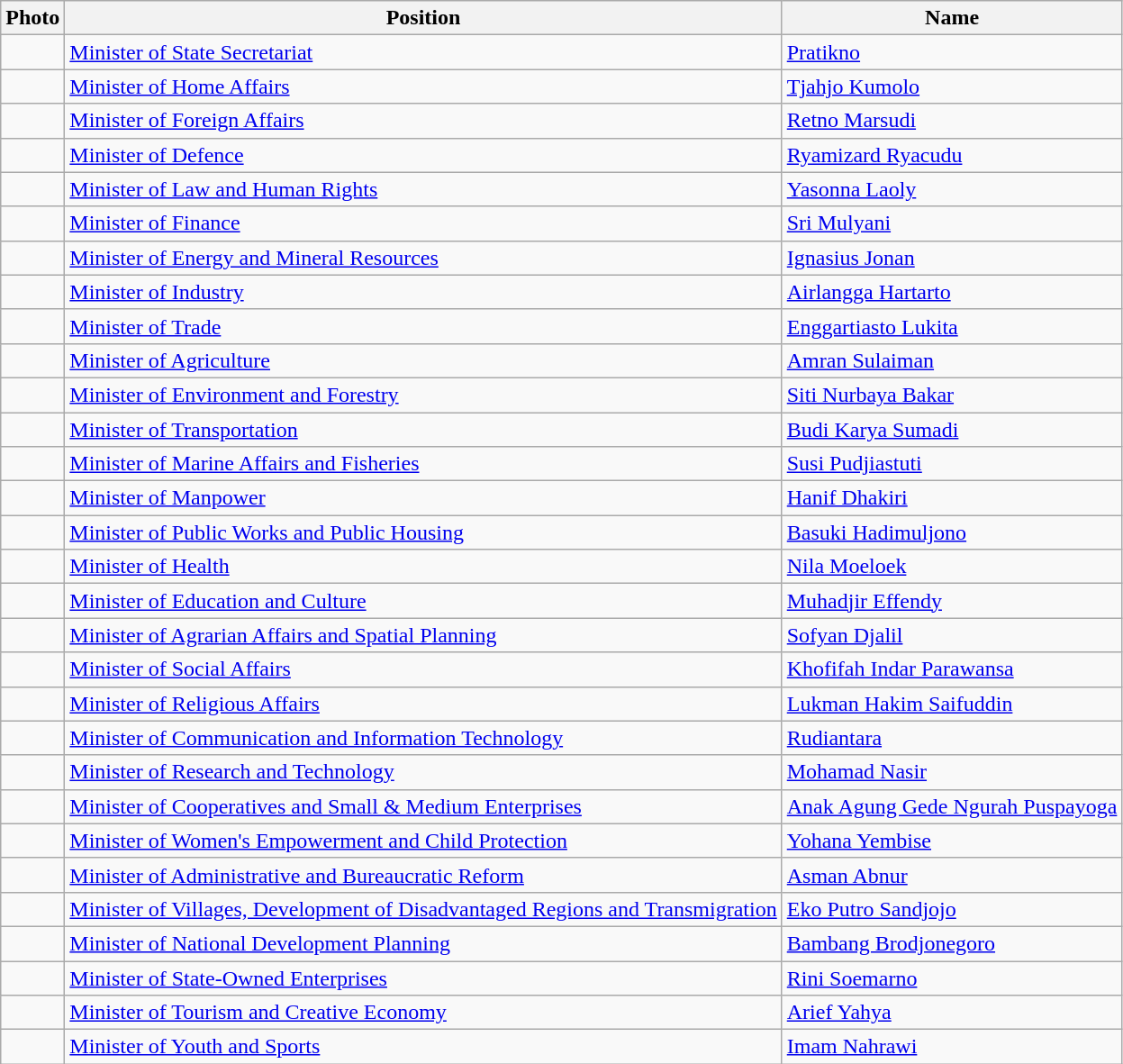<table class=wikitable>
<tr>
<th>Photo</th>
<th>Position</th>
<th>Name</th>
</tr>
<tr>
<td></td>
<td><a href='#'>Minister of State Secretariat</a></td>
<td><a href='#'>Pratikno</a></td>
</tr>
<tr>
<td></td>
<td><a href='#'>Minister of Home Affairs</a></td>
<td><a href='#'>Tjahjo Kumolo</a></td>
</tr>
<tr>
<td></td>
<td><a href='#'>Minister of Foreign Affairs</a></td>
<td><a href='#'>Retno Marsudi</a></td>
</tr>
<tr>
<td></td>
<td><a href='#'>Minister of Defence</a></td>
<td><a href='#'>Ryamizard Ryacudu</a></td>
</tr>
<tr>
<td></td>
<td><a href='#'>Minister of Law and Human Rights</a></td>
<td><a href='#'>Yasonna Laoly</a></td>
</tr>
<tr>
<td></td>
<td><a href='#'>Minister of Finance</a></td>
<td><a href='#'>Sri Mulyani</a></td>
</tr>
<tr>
<td></td>
<td><a href='#'>Minister of Energy and Mineral Resources</a></td>
<td><a href='#'>Ignasius Jonan</a></td>
</tr>
<tr>
<td></td>
<td><a href='#'>Minister of Industry</a></td>
<td><a href='#'>Airlangga Hartarto</a></td>
</tr>
<tr>
<td></td>
<td><a href='#'>Minister of Trade</a></td>
<td><a href='#'>Enggartiasto Lukita</a></td>
</tr>
<tr>
<td></td>
<td><a href='#'>Minister of Agriculture</a></td>
<td><a href='#'>Amran Sulaiman</a></td>
</tr>
<tr>
<td></td>
<td><a href='#'>Minister of Environment and Forestry</a></td>
<td><a href='#'>Siti Nurbaya Bakar</a></td>
</tr>
<tr>
<td></td>
<td><a href='#'>Minister of Transportation</a></td>
<td><a href='#'>Budi Karya Sumadi</a></td>
</tr>
<tr>
<td></td>
<td><a href='#'>Minister of Marine Affairs and Fisheries</a></td>
<td><a href='#'>Susi Pudjiastuti</a></td>
</tr>
<tr>
<td></td>
<td><a href='#'>Minister of Manpower</a></td>
<td><a href='#'>Hanif Dhakiri</a></td>
</tr>
<tr>
<td></td>
<td><a href='#'>Minister of Public Works and Public Housing</a></td>
<td><a href='#'>Basuki Hadimuljono</a></td>
</tr>
<tr>
<td></td>
<td><a href='#'>Minister of Health</a></td>
<td><a href='#'>Nila Moeloek</a></td>
</tr>
<tr>
<td></td>
<td><a href='#'>Minister of Education and Culture</a></td>
<td><a href='#'>Muhadjir Effendy</a></td>
</tr>
<tr>
<td></td>
<td><a href='#'>Minister of Agrarian Affairs and Spatial Planning</a></td>
<td><a href='#'>Sofyan Djalil</a></td>
</tr>
<tr>
<td></td>
<td><a href='#'>Minister of Social Affairs</a></td>
<td><a href='#'>Khofifah Indar Parawansa</a></td>
</tr>
<tr>
<td></td>
<td><a href='#'>Minister of Religious Affairs</a></td>
<td><a href='#'>Lukman Hakim Saifuddin</a></td>
</tr>
<tr>
<td></td>
<td><a href='#'>Minister of Communication and Information Technology</a></td>
<td><a href='#'>Rudiantara</a></td>
</tr>
<tr>
<td></td>
<td><a href='#'>Minister of Research and Technology</a></td>
<td><a href='#'>Mohamad Nasir</a></td>
</tr>
<tr>
<td></td>
<td><a href='#'>Minister of Cooperatives and Small & Medium Enterprises</a></td>
<td><a href='#'>Anak Agung Gede Ngurah Puspayoga</a></td>
</tr>
<tr>
<td></td>
<td><a href='#'>Minister of Women's Empowerment and Child Protection</a></td>
<td><a href='#'>Yohana Yembise</a></td>
</tr>
<tr>
<td></td>
<td><a href='#'>Minister of Administrative and Bureaucratic Reform</a></td>
<td><a href='#'>Asman Abnur</a></td>
</tr>
<tr>
<td></td>
<td><a href='#'>Minister of Villages, Development of Disadvantaged Regions and Transmigration</a></td>
<td><a href='#'>Eko Putro Sandjojo</a></td>
</tr>
<tr>
<td></td>
<td><a href='#'>Minister of National Development Planning</a></td>
<td><a href='#'>Bambang Brodjonegoro</a></td>
</tr>
<tr>
<td></td>
<td><a href='#'>Minister of State-Owned Enterprises</a></td>
<td><a href='#'>Rini Soemarno</a></td>
</tr>
<tr>
<td></td>
<td><a href='#'>Minister of Tourism and Creative Economy</a></td>
<td><a href='#'>Arief Yahya</a></td>
</tr>
<tr>
<td></td>
<td><a href='#'>Minister of Youth and Sports</a></td>
<td><a href='#'>Imam Nahrawi</a></td>
</tr>
</table>
